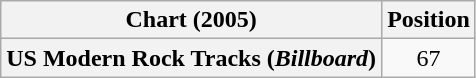<table class="wikitable plainrowheaders" style="text-align:center">
<tr>
<th scope="col">Chart (2005)</th>
<th scope="col">Position</th>
</tr>
<tr>
<th scope="row">US Modern Rock Tracks (<em>Billboard</em>)</th>
<td>67</td>
</tr>
</table>
